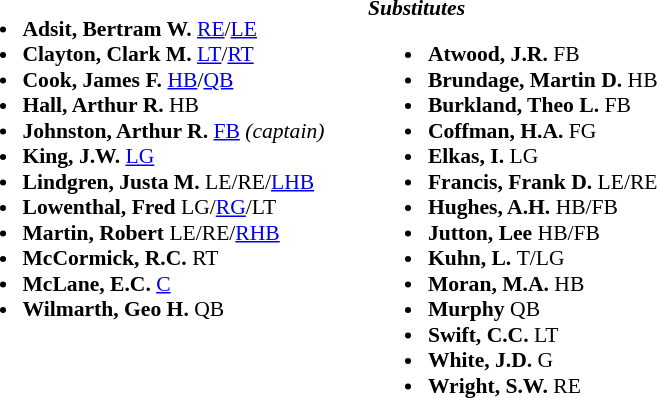<table class="toccolours" style="border-collapse:collapse; font-size:90%;">
<tr>
<td valign="top"><br><ul><li><strong>Adsit, Bertram W. </strong> <a href='#'>RE</a>/<a href='#'>LE</a></li><li><strong>Clayton, Clark M. </strong> <a href='#'>LT</a>/<a href='#'>RT</a></li><li><strong>Cook, James F. </strong> <a href='#'>HB</a>/<a href='#'>QB</a></li><li><strong>Hall, Arthur R. </strong> HB</li><li><strong>Johnston, Arthur R. </strong> <a href='#'>FB</a> <em> (captain)</em></li><li><strong>King, J.W.	 </strong> <a href='#'>LG</a></li><li><strong>Lindgren, Justa M.	</strong> LE/RE/<a href='#'>LHB</a></li><li><strong>Lowenthal, Fred </strong> LG/<a href='#'>RG</a>/LT</li><li><strong>Martin, Robert </strong> LE/RE/<a href='#'>RHB</a></li><li><strong>McCormick, R.C. </strong> RT</li><li><strong>McLane, E.C. </strong> <a href='#'>C</a></li><li><strong>Wilmarth, Geo H. </strong> QB</li></ul></td>
<td width="25"> </td>
<td valign="top"><br><strong><em>Substitutes</em></strong><ul><li><strong>Atwood, J.R. </strong> FB</li><li><strong>Brundage, Martin D. </strong> HB</li><li><strong>Burkland, Theo L. </strong> FB</li><li><strong>Coffman, H.A. </strong> FG</li><li><strong>Elkas, I. </strong> LG</li><li><strong>Francis, Frank D. </strong> LE/RE</li><li><strong>Hughes, A.H. </strong> HB/FB</li><li><strong>Jutton, Lee </strong> HB/FB</li><li><strong>Kuhn, L. </strong> T/LG</li><li><strong>Moran, M.A. </strong> HB</li><li><strong>Murphy </strong> QB</li><li><strong>Swift, C.C. </strong> LT</li><li><strong>White, J.D. </strong> G</li><li><strong>Wright, S.W. </strong> RE</li></ul></td>
</tr>
</table>
